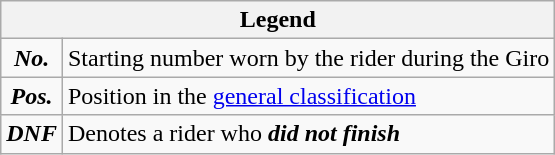<table class="wikitable">
<tr>
<th colspan=2>Legend</th>
</tr>
<tr>
<td align=center><strong><em>No.</em></strong></td>
<td>Starting number worn by the rider during the Giro</td>
</tr>
<tr>
<td align=center><strong><em>Pos.</em></strong></td>
<td>Position in the <a href='#'>general classification</a></td>
</tr>
<tr>
<td align=center><strong><em>DNF</em></strong></td>
<td>Denotes a rider who <strong><em>did not finish</em></strong></td>
</tr>
</table>
